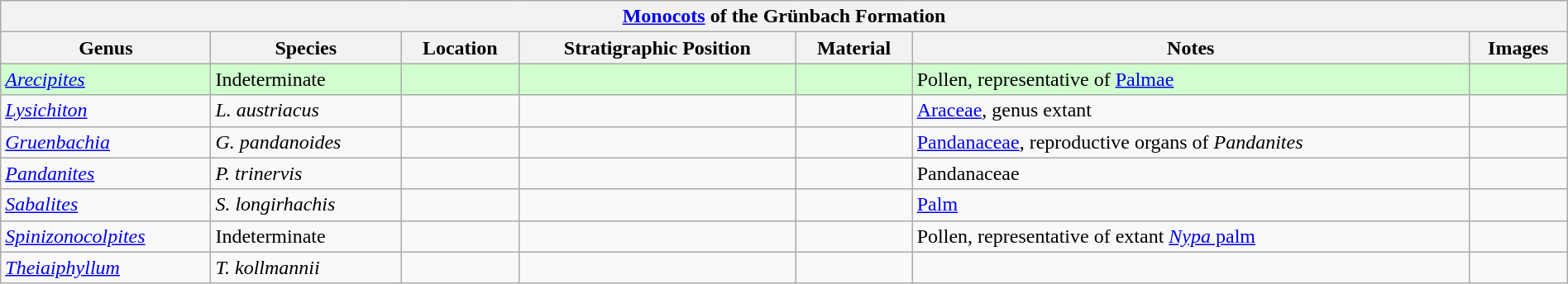<table class="wikitable" style="margin:auto; width:100%;">
<tr>
<th colspan="7" style="text-align:center;"><strong><a href='#'>Monocots</a> of the Grünbach Formation</strong></th>
</tr>
<tr>
<th>Genus</th>
<th>Species</th>
<th>Location</th>
<th>Stratigraphic Position</th>
<th>Material</th>
<th>Notes</th>
<th>Images</th>
</tr>
<tr>
<td style="background:#D1FFCF;"><em><a href='#'>Arecipites</a></em></td>
<td style="background:#D1FFCF;">Indeterminate</td>
<td style="background:#D1FFCF;"></td>
<td style="background:#D1FFCF;"></td>
<td style="background:#D1FFCF;"></td>
<td style="background:#D1FFCF;">Pollen, representative of <a href='#'>Palmae</a></td>
<td style="background:#D1FFCF;"></td>
</tr>
<tr>
<td><em><a href='#'>Lysichiton</a></em></td>
<td><em>L. austriacus</em></td>
<td></td>
<td></td>
<td></td>
<td><a href='#'>Araceae</a>, genus extant</td>
<td></td>
</tr>
<tr>
<td><em><a href='#'>Gruenbachia</a></em></td>
<td><em>G. pandanoides</em></td>
<td></td>
<td></td>
<td></td>
<td><a href='#'>Pandanaceae</a>, reproductive organs of <em>Pandanites</em></td>
<td></td>
</tr>
<tr>
<td><em><a href='#'>Pandanites</a></em></td>
<td><em>P. trinervis</em></td>
<td></td>
<td></td>
<td></td>
<td>Pandanaceae</td>
<td></td>
</tr>
<tr>
<td><em><a href='#'>Sabalites</a></em></td>
<td><em>S. longirhachis</em></td>
<td></td>
<td></td>
<td></td>
<td><a href='#'>Palm</a></td>
<td></td>
</tr>
<tr>
<td><em><a href='#'>Spinizonocolpites</a></em></td>
<td>Indeterminate</td>
<td></td>
<td></td>
<td></td>
<td>Pollen, representative of extant <a href='#'><em>Nypa</em> palm</a></td>
<td></td>
</tr>
<tr>
<td><em><a href='#'>Theiaiphyllum</a></em></td>
<td><em>T. kollmannii</em></td>
<td></td>
<td></td>
<td></td>
<td></td>
<td></td>
</tr>
</table>
